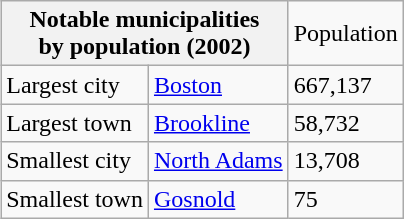<table class="wikitable" style="float:right; margin: 10px">
<tr>
<th colspan=2>Notable municipalities<br>by population (2002)</th>
<td>Population</td>
</tr>
<tr>
<td>Largest city</td>
<td><a href='#'>Boston</a></td>
<td>667,137</td>
</tr>
<tr>
<td>Largest town</td>
<td><a href='#'>Brookline</a></td>
<td>58,732</td>
</tr>
<tr>
<td>Smallest city</td>
<td><a href='#'>North Adams</a></td>
<td>13,708</td>
</tr>
<tr>
<td>Smallest town</td>
<td><a href='#'>Gosnold</a></td>
<td>75</td>
</tr>
</table>
